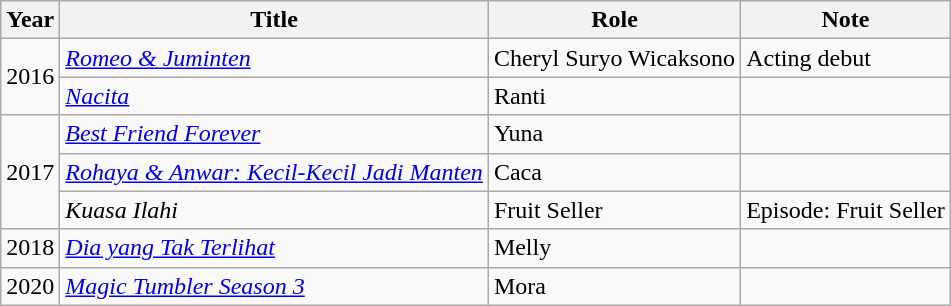<table class="wikitable sortable">
<tr>
<th>Year</th>
<th>Title</th>
<th>Role</th>
<th>Note</th>
</tr>
<tr>
<td rowspan="2">2016</td>
<td><em><a href='#'>Romeo & Juminten</a></em></td>
<td>Cheryl Suryo Wicaksono</td>
<td>Acting debut</td>
</tr>
<tr>
<td><em><a href='#'>Nacita</a></em></td>
<td>Ranti</td>
<td></td>
</tr>
<tr>
<td rowspan="3">2017</td>
<td><em><a href='#'>Best Friend Forever</a></em></td>
<td>Yuna</td>
<td></td>
</tr>
<tr>
<td><em><a href='#'>Rohaya & Anwar: Kecil-Kecil Jadi Manten</a></em></td>
<td>Caca</td>
<td></td>
</tr>
<tr>
<td><em>Kuasa Ilahi</em></td>
<td>Fruit Seller</td>
<td>Episode: Fruit Seller</td>
</tr>
<tr>
<td>2018</td>
<td><em><a href='#'>Dia yang Tak Terlihat</a></em></td>
<td>Melly</td>
<td></td>
</tr>
<tr>
<td>2020</td>
<td><em><a href='#'>Magic Tumbler Season 3</a></em></td>
<td>Mora</td>
<td></td>
</tr>
</table>
